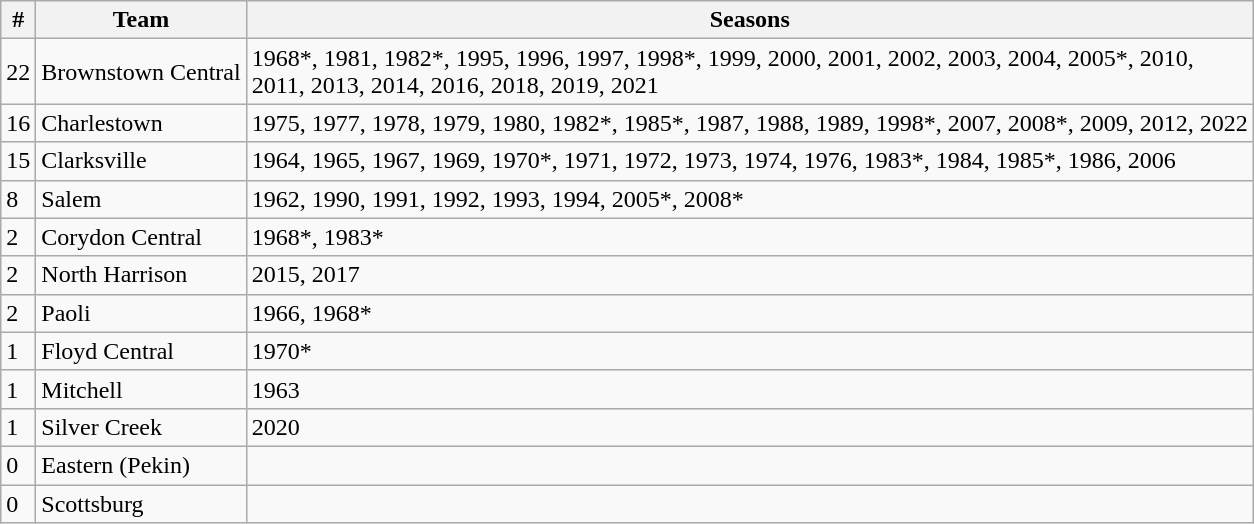<table class="wikitable" style=>
<tr>
<th>#</th>
<th>Team</th>
<th>Seasons</th>
</tr>
<tr>
<td>22</td>
<td>Brownstown Central</td>
<td>1968*, 1981, 1982*, 1995, 1996, 1997, 1998*, 1999, 2000, 2001, 2002, 2003, 2004, 2005*, 2010,<br>2011, 2013, 2014, 2016, 2018, 2019, 2021</td>
</tr>
<tr>
<td>16</td>
<td>Charlestown</td>
<td>1975, 1977, 1978, 1979, 1980, 1982*, 1985*, 1987, 1988, 1989, 1998*, 2007, 2008*, 2009, 2012, 2022</td>
</tr>
<tr>
<td>15</td>
<td>Clarksville</td>
<td>1964, 1965, 1967, 1969, 1970*, 1971, 1972, 1973, 1974, 1976, 1983*, 1984, 1985*, 1986, 2006</td>
</tr>
<tr>
<td>8</td>
<td>Salem</td>
<td>1962, 1990, 1991, 1992, 1993, 1994, 2005*, 2008*</td>
</tr>
<tr>
<td>2</td>
<td>Corydon Central</td>
<td>1968*, 1983*</td>
</tr>
<tr>
<td>2</td>
<td>North Harrison</td>
<td>2015, 2017</td>
</tr>
<tr>
<td>2</td>
<td>Paoli</td>
<td>1966, 1968*</td>
</tr>
<tr>
<td>1</td>
<td>Floyd Central</td>
<td>1970*</td>
</tr>
<tr>
<td>1</td>
<td>Mitchell</td>
<td>1963</td>
</tr>
<tr>
<td>1</td>
<td>Silver Creek</td>
<td>2020</td>
</tr>
<tr>
<td>0</td>
<td>Eastern (Pekin)</td>
<td></td>
</tr>
<tr>
<td>0</td>
<td>Scottsburg</td>
<td></td>
</tr>
</table>
